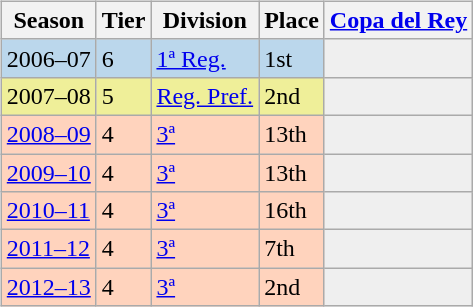<table>
<tr>
<td valign="top" width=49%><br><table class="wikitable">
<tr style="background:#f0f6fa;">
<th>Season</th>
<th>Tier</th>
<th>Division</th>
<th>Place</th>
<th><a href='#'>Copa del Rey</a></th>
</tr>
<tr>
<td style="background:#BBD7EC;">2006–07</td>
<td style="background:#BBD7EC;">6</td>
<td style="background:#BBD7EC;"><a href='#'>1ª Reg.</a></td>
<td style="background:#BBD7EC;">1st</td>
<th style="background:#efefef;"></th>
</tr>
<tr>
<td style="background:#EFEF99;">2007–08</td>
<td style="background:#EFEF99;">5</td>
<td style="background:#EFEF99;"><a href='#'>Reg. Pref.</a></td>
<td style="background:#EFEF99;">2nd</td>
<th style="background:#efefef;"></th>
</tr>
<tr>
<td style="background:#FFD3BD;"><a href='#'>2008–09</a></td>
<td style="background:#FFD3BD;">4</td>
<td style="background:#FFD3BD;"><a href='#'>3ª</a></td>
<td style="background:#FFD3BD;">13th</td>
<td style="background:#efefef;"></td>
</tr>
<tr>
<td style="background:#FFD3BD;"><a href='#'>2009–10</a></td>
<td style="background:#FFD3BD;">4</td>
<td style="background:#FFD3BD;"><a href='#'>3ª</a></td>
<td style="background:#FFD3BD;">13th</td>
<td style="background:#efefef;"></td>
</tr>
<tr>
<td style="background:#FFD3BD;"><a href='#'>2010–11</a></td>
<td style="background:#FFD3BD;">4</td>
<td style="background:#FFD3BD;"><a href='#'>3ª</a></td>
<td style="background:#FFD3BD;">16th</td>
<td style="background:#efefef;"></td>
</tr>
<tr>
<td style="background:#FFD3BD;"><a href='#'>2011–12</a></td>
<td style="background:#FFD3BD;">4</td>
<td style="background:#FFD3BD;"><a href='#'>3ª</a></td>
<td style="background:#FFD3BD;">7th</td>
<td style="background:#efefef;"></td>
</tr>
<tr>
<td style="background:#FFD3BD;"><a href='#'>2012–13</a></td>
<td style="background:#FFD3BD;">4</td>
<td style="background:#FFD3BD;"><a href='#'>3ª</a></td>
<td style="background:#FFD3BD;">2nd</td>
<td style="background:#efefef;"></td>
</tr>
</table>
</td>
</tr>
</table>
